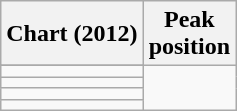<table class="wikitable sortable plainrowheaders">
<tr>
<th>Chart (2012)</th>
<th>Peak<br>position</th>
</tr>
<tr>
</tr>
<tr>
<td></td>
</tr>
<tr>
<td></td>
</tr>
<tr>
<td></td>
</tr>
<tr>
<td></td>
</tr>
</table>
